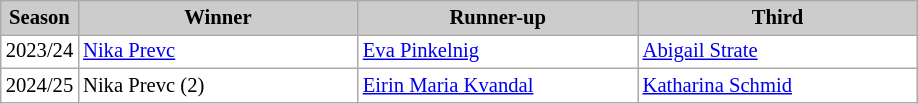<table class="wikitable plainrowheaders" style="background:#fff; font-size:86%; line-height:16px; border:grey solid 1px; border-collapse:collapse;">
<tr style="background:#ccc; text-align:center;">
<th style="background:#ccc;" width="40">Season</th>
<th style="background:#ccc;" width="180">Winner</th>
<th style="background:#ccc;" width="180">Runner-up</th>
<th style="background:#ccc;" width="180">Third</th>
</tr>
<tr>
<td align=center>2023/24</td>
<td> <a href='#'>Nika Prevc</a></td>
<td> <a href='#'>Eva Pinkelnig</a></td>
<td> <a href='#'>Abigail Strate</a></td>
</tr>
<tr>
<td align=center>2024/25</td>
<td> Nika Prevc (2)</td>
<td> <a href='#'>Eirin Maria Kvandal</a></td>
<td> <a href='#'>Katharina Schmid</a></td>
</tr>
</table>
